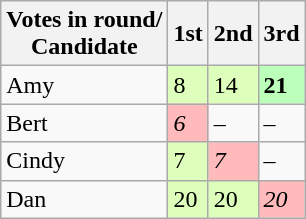<table class="wikitable">
<tr>
<th>Votes in round/<br>Candidate</th>
<th>1st</th>
<th>2nd</th>
<th>3rd</th>
</tr>
<tr>
<td>Amy</td>
<td bgcolor=#ddffbb>8</td>
<td bgcolor=#ddffbb>14</td>
<td bgcolor=#bbffbb><strong>21</strong></td>
</tr>
<tr>
<td>Bert</td>
<td bgcolor=#ffbbbb><em>6</em></td>
<td>–</td>
<td>–</td>
</tr>
<tr>
<td>Cindy</td>
<td bgcolor=#ddffbb>7</td>
<td bgcolor=#ffbbbb><em>7</em></td>
<td>–</td>
</tr>
<tr>
<td>Dan</td>
<td bgcolor=#ddffbb>20</td>
<td bgcolor=#ddffbb>20</td>
<td bgcolor=#ffbbbb><em>20</em></td>
</tr>
</table>
